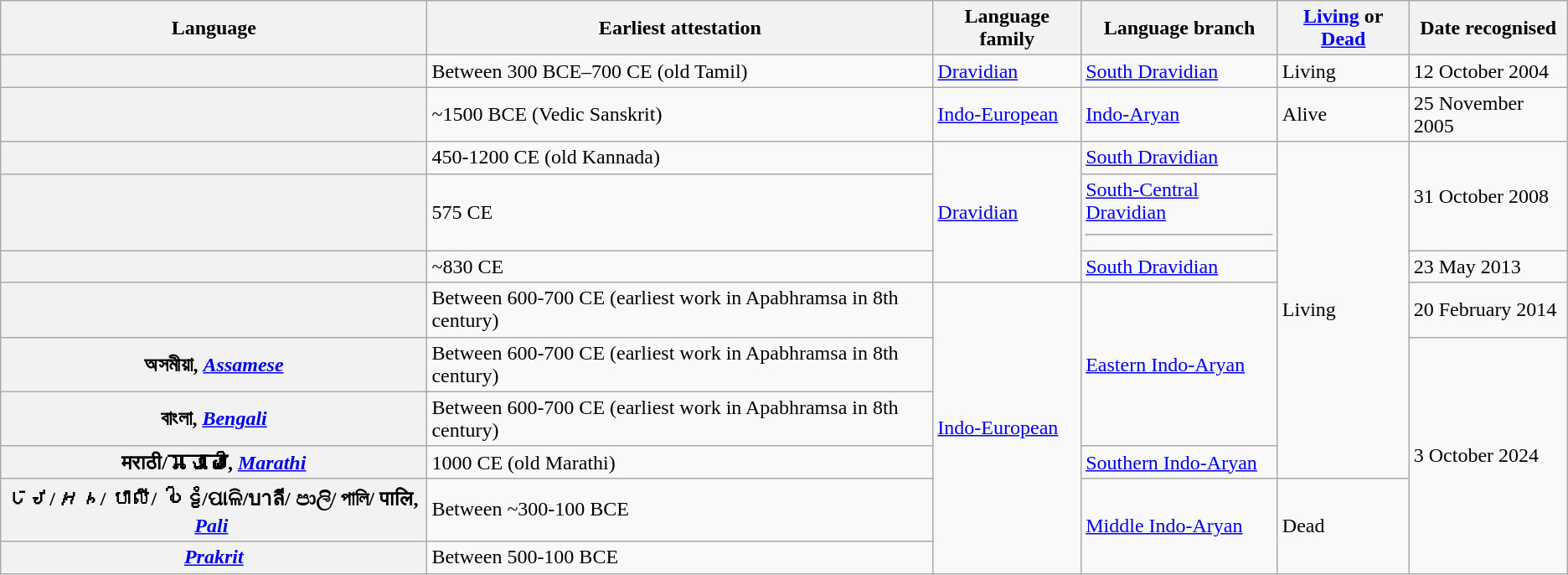<table class="wikitable">
<tr>
<th>Language</th>
<th>Earliest attestation</th>
<th>Language family</th>
<th>Language branch</th>
<th><a href='#'>Living</a> or <a href='#'>Dead</a></th>
<th>Date recognised</th>
</tr>
<tr>
<th span="row"></th>
<td>Between 300 BCE–700 CE (old Tamil)</td>
<td><a href='#'>Dravidian</a></td>
<td><a href='#'>South Dravidian</a></td>
<td>Living</td>
<td>12 October 2004</td>
</tr>
<tr>
<th span="row"></th>
<td>~1500 BCE (Vedic Sanskrit)</td>
<td><a href='#'>Indo-European</a></td>
<td><a href='#'>Indo-Aryan</a></td>
<td>Alive </td>
<td>25 November 2005</td>
</tr>
<tr>
<th span="row"></th>
<td>450-1200 CE (old Kannada)</td>
<td rowspan="3"><a href='#'>Dravidian</a></td>
<td><a href='#'>South Dravidian</a></td>
<td rowspan="7">Living</td>
<td rowspan="2">31 October 2008</td>
</tr>
<tr>
<th span="row"></th>
<td>575 CE</td>
<td><a href='#'>South-Central Dravidian</a><hr></td>
</tr>
<tr>
<th span="row"></th>
<td>~830 CE</td>
<td><a href='#'>South Dravidian</a></td>
<td>23 May 2013</td>
</tr>
<tr>
<th span="row"></th>
<td>Between 600-700 CE (earliest work in Apabhramsa in 8th century)</td>
<td rowspan="6"><a href='#'>Indo-European</a></td>
<td rowspan="3"><a href='#'>Eastern Indo-Aryan</a></td>
<td>20 February 2014</td>
</tr>
<tr>
<th>অসমীয়া, <em><a href='#'>Assamese</a></em></th>
<td>Between 600-700 CE (earliest work in Apabhramsa in 8th century)</td>
<td rowspan="5">3 October 2024</td>
</tr>
<tr>
<th>বাংলা, <a href='#'><em>Bengali</em></a></th>
<td>Between 600-700 CE (earliest work in Apabhramsa in 8th century)</td>
</tr>
<tr>
<th>मराठी/𑘦𑘨𑘰𑘙𑘲, <em><a href='#'>Marathi</a></em></th>
<td>1000 CE (old Marathi)</td>
<td><a href='#'>Southern Indo-Aryan</a></td>
</tr>
<tr>
<th>𑀧𑀸𑀮𑀺/ 𐨤𐨫𐨁/ បាលី/ ပါဠိ/ପାଳି/บาลี/ පාලි/ পালি/ पालि, <em><a href='#'>Pali</a></em> </th>
<td>Between ~300-100 BCE</td>
<td rowspan="2"><a href='#'>Middle Indo-Aryan</a></td>
<td rowspan="2">Dead</td>
</tr>
<tr>
<th><em><a href='#'>Prakrit</a></em></th>
<td>Between 500-100 BCE</td>
</tr>
</table>
